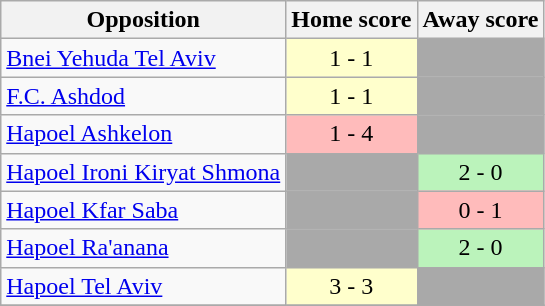<table class="wikitable" style="text-align: center">
<tr>
<th>Opposition</th>
<th>Home score</th>
<th>Away score</th>
</tr>
<tr>
<td align="left"><a href='#'>Bnei Yehuda Tel Aviv</a></td>
<td bgcolor=#FFFFCC>1 - 1</td>
<td bgcolor=darkgrey></td>
</tr>
<tr>
<td align="left"><a href='#'>F.C. Ashdod</a></td>
<td bgcolor=#FFFFCC>1 - 1</td>
<td bgcolor=darkgrey></td>
</tr>
<tr>
<td align="left"><a href='#'>Hapoel Ashkelon</a></td>
<td bgcolor=#FFBBBB>1 - 4</td>
<td bgcolor=darkgrey></td>
</tr>
<tr>
<td align="left"><a href='#'>Hapoel Ironi Kiryat Shmona</a></td>
<td bgcolor=darkgrey></td>
<td bgcolor=#BBF3BB>2 - 0</td>
</tr>
<tr>
<td align="left"><a href='#'>Hapoel Kfar Saba</a></td>
<td bgcolor=darkgrey></td>
<td bgcolor=#FFBBBB>0 - 1</td>
</tr>
<tr>
<td align="left"><a href='#'>Hapoel Ra'anana</a></td>
<td bgcolor=darkgrey></td>
<td bgcolor=#BBF3BB>2 - 0</td>
</tr>
<tr>
<td align="left"><a href='#'>Hapoel Tel Aviv</a></td>
<td bgcolor=#FFFFCC>3 - 3</td>
<td bgcolor=darkgrey></td>
</tr>
<tr>
</tr>
</table>
